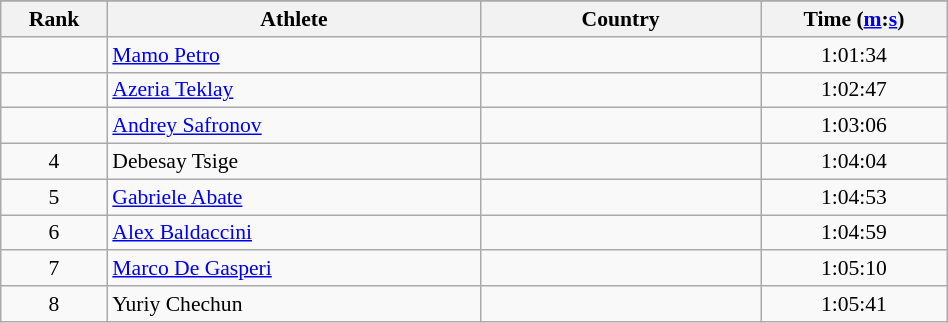<table class="wikitable" width=50% style="font-size:90%; text-align:center;">
<tr>
</tr>
<tr>
<th width=5%>Rank</th>
<th width=20%>Athlete</th>
<th width=15%>Country</th>
<th width=10%>Time (<a href='#'>m</a>:<a href='#'>s</a>)</th>
</tr>
<tr align="center">
<td></td>
<td align="left"><a href='#'>Mamo Petro</a></td>
<td align="left"></td>
<td>1:01:34</td>
</tr>
<tr align="center">
<td></td>
<td align="left"><a href='#'>Azeria Teklay</a></td>
<td align="left"></td>
<td>1:02:47</td>
</tr>
<tr align="center">
<td></td>
<td align="left"><a href='#'>Andrey Safronov</a></td>
<td align="left"></td>
<td>1:03:06</td>
</tr>
<tr align="center">
<td>4</td>
<td align="left">Debesay Tsige</td>
<td align="left"></td>
<td>1:04:04</td>
</tr>
<tr align="center">
<td>5</td>
<td align="left"><a href='#'>Gabriele Abate</a></td>
<td align="left"></td>
<td>1:04:53</td>
</tr>
<tr align="center">
<td>6</td>
<td align="left"><a href='#'>Alex Baldaccini</a></td>
<td align="left"></td>
<td>1:04:59</td>
</tr>
<tr align="center">
<td>7</td>
<td align="left"><a href='#'>Marco De Gasperi</a></td>
<td align="left"></td>
<td>1:05:10</td>
</tr>
<tr align="center">
<td>8</td>
<td align="left">Yuriy Chechun</td>
<td align="left"></td>
<td>1:05:41</td>
</tr>
</table>
